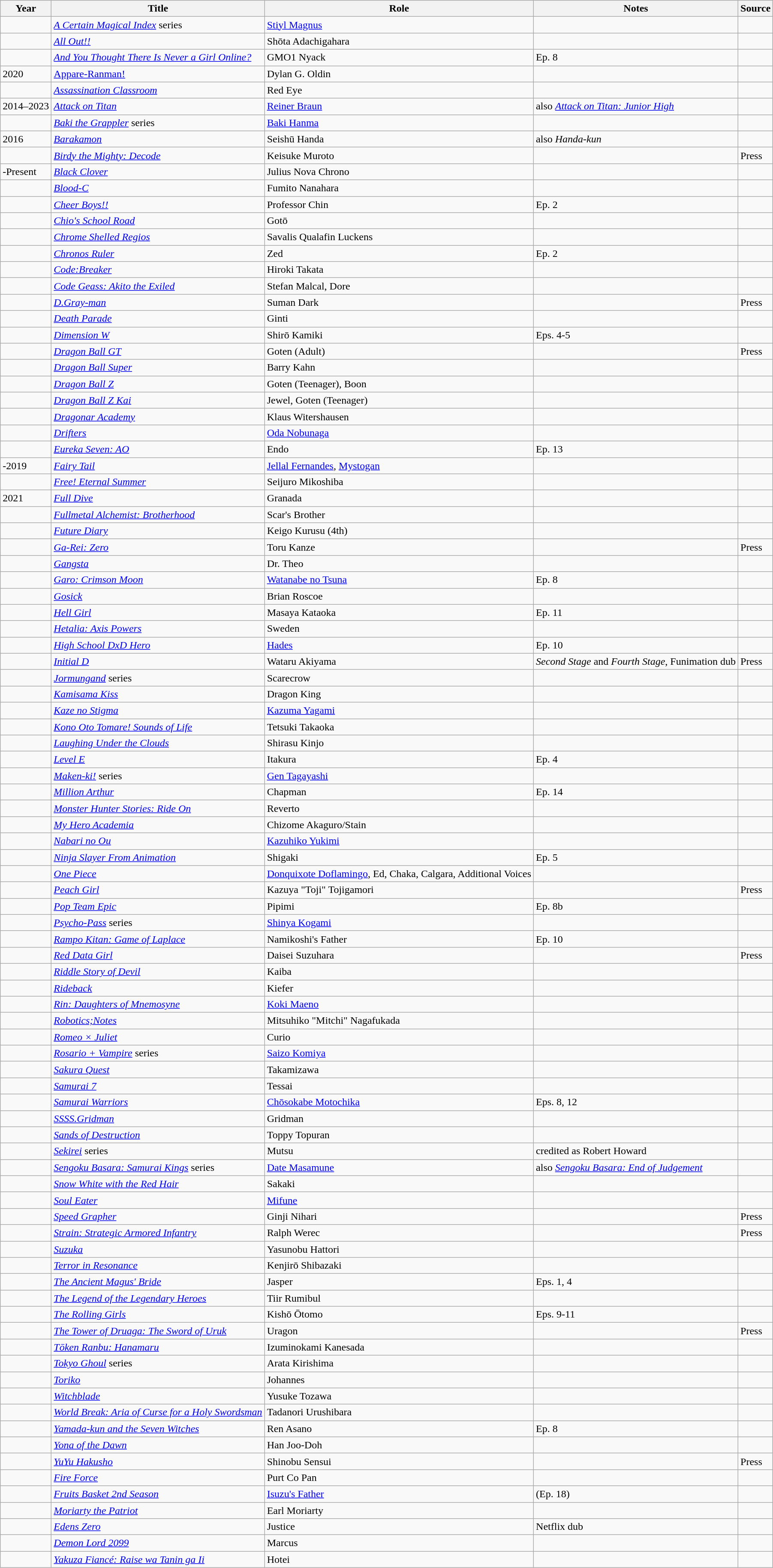<table class="wikitable sortable plainrowheaders">
<tr>
<th>Year</th>
<th>Title</th>
<th>Role</th>
<th class="unsortable">Notes</th>
<th class="unsortable">Source</th>
</tr>
<tr>
<td></td>
<td><em><a href='#'>A Certain Magical Index</a></em> series</td>
<td><a href='#'>Stiyl Magnus</a></td>
<td></td>
<td></td>
</tr>
<tr>
<td></td>
<td><em><a href='#'>All Out!!</a></em></td>
<td>Shōta Adachigahara</td>
<td></td>
<td></td>
</tr>
<tr>
<td></td>
<td><em><a href='#'>And You Thought There Is Never a Girl Online?</a></em></td>
<td>GMO1 Nyack</td>
<td>Ep. 8</td>
<td><br></td>
</tr>
<tr>
<td>2020</td>
<td><a href='#'>Appare-Ranman!</a></td>
<td>Dylan G. Oldin</td>
<td></td>
<td></td>
</tr>
<tr>
<td></td>
<td><em><a href='#'>Assassination Classroom</a></em></td>
<td>Red Eye</td>
<td></td>
<td></td>
</tr>
<tr>
<td>2014–2023</td>
<td><em><a href='#'>Attack on Titan</a></em></td>
<td><a href='#'>Reiner Braun</a></td>
<td>also <em><a href='#'>Attack on Titan: Junior High</a></em></td>
<td></td>
</tr>
<tr>
<td></td>
<td><em><a href='#'>Baki the Grappler</a></em> series</td>
<td><a href='#'>Baki Hanma</a></td>
<td></td>
<td></td>
</tr>
<tr>
<td>2016</td>
<td><em><a href='#'>Barakamon</a></em></td>
<td>Seishū Handa</td>
<td>also <em>Handa-kun</em></td>
<td></td>
</tr>
<tr>
<td></td>
<td><em><a href='#'>Birdy the Mighty: Decode</a></em></td>
<td>Keisuke Muroto</td>
<td></td>
<td>Press</td>
</tr>
<tr>
<td>-Present</td>
<td><em><a href='#'>Black Clover</a></em></td>
<td>Julius Nova Chrono</td>
<td></td>
<td></td>
</tr>
<tr>
<td></td>
<td><em><a href='#'>Blood-C</a></em></td>
<td>Fumito Nanahara</td>
<td></td>
<td></td>
</tr>
<tr>
<td></td>
<td><em><a href='#'>Cheer Boys!!</a></em></td>
<td>Professor Chin</td>
<td>Ep. 2</td>
<td></td>
</tr>
<tr>
<td></td>
<td><em><a href='#'>Chio's School Road</a></em></td>
<td>Gotō</td>
<td></td>
<td></td>
</tr>
<tr>
<td></td>
<td><em><a href='#'>Chrome Shelled Regios</a></em></td>
<td>Savalis Qualafin Luckens</td>
<td></td>
<td></td>
</tr>
<tr>
<td></td>
<td><em><a href='#'>Chronos Ruler</a></em></td>
<td>Zed</td>
<td>Ep. 2</td>
<td></td>
</tr>
<tr>
<td></td>
<td><em><a href='#'>Code:Breaker</a></em></td>
<td>Hiroki Takata</td>
<td></td>
<td></td>
</tr>
<tr>
<td></td>
<td><em><a href='#'>Code Geass: Akito the Exiled</a></em></td>
<td>Stefan Malcal, Dore</td>
<td></td>
<td></td>
</tr>
<tr>
<td></td>
<td><em><a href='#'>D.Gray-man</a></em></td>
<td>Suman Dark </td>
<td></td>
<td>Press</td>
</tr>
<tr>
<td></td>
<td><em><a href='#'>Death Parade</a></em></td>
<td>Ginti</td>
<td></td>
<td></td>
</tr>
<tr>
<td></td>
<td><em><a href='#'>Dimension W</a></em></td>
<td>Shirō Kamiki</td>
<td>Eps. 4-5</td>
<td></td>
</tr>
<tr>
<td></td>
<td><em><a href='#'>Dragon Ball GT</a></em></td>
<td>Goten (Adult)</td>
<td></td>
<td>Press</td>
</tr>
<tr>
<td></td>
<td><em><a href='#'>Dragon Ball Super</a></em></td>
<td>Barry Kahn</td>
<td></td>
<td></td>
</tr>
<tr>
<td></td>
<td><em><a href='#'>Dragon Ball Z</a></em></td>
<td>Goten (Teenager), Boon</td>
<td></td>
<td></td>
</tr>
<tr>
<td></td>
<td><em><a href='#'>Dragon Ball Z Kai</a></em></td>
<td>Jewel, Goten (Teenager)</td>
<td></td>
<td></td>
</tr>
<tr>
<td></td>
<td><em><a href='#'>Dragonar Academy</a></em></td>
<td>Klaus Witershausen</td>
<td></td>
<td></td>
</tr>
<tr>
<td></td>
<td><em><a href='#'>Drifters</a></em></td>
<td><a href='#'>Oda Nobunaga</a></td>
<td></td>
<td></td>
</tr>
<tr>
<td></td>
<td><em><a href='#'>Eureka Seven: AO</a></em></td>
<td>Endo</td>
<td>Ep. 13</td>
<td></td>
</tr>
<tr>
<td>-2019</td>
<td><em><a href='#'>Fairy Tail</a></em></td>
<td><a href='#'>Jellal Fernandes</a>, <a href='#'>Mystogan</a></td>
<td></td>
<td></td>
</tr>
<tr>
<td></td>
<td><em><a href='#'>Free! Eternal Summer</a></em></td>
<td>Seijuro Mikoshiba</td>
<td></td>
<td></td>
</tr>
<tr>
<td>2021</td>
<td><em><a href='#'>Full Dive</a></em></td>
<td>Granada</td>
<td></td>
<td></td>
</tr>
<tr>
<td></td>
<td><em><a href='#'>Fullmetal Alchemist: Brotherhood</a></em></td>
<td>Scar's Brother</td>
<td></td>
<td></td>
</tr>
<tr>
<td></td>
<td><em><a href='#'>Future Diary</a></em></td>
<td>Keigo Kurusu (4th)</td>
<td></td>
<td></td>
</tr>
<tr>
<td></td>
<td><em><a href='#'>Ga-Rei: Zero</a></em></td>
<td>Toru Kanze</td>
<td></td>
<td>Press</td>
</tr>
<tr>
<td></td>
<td><em><a href='#'>Gangsta</a></em></td>
<td>Dr. Theo</td>
<td></td>
<td></td>
</tr>
<tr>
<td></td>
<td><em><a href='#'>Garo: Crimson Moon</a></em></td>
<td><a href='#'>Watanabe no Tsuna</a></td>
<td>Ep. 8</td>
<td></td>
</tr>
<tr>
<td></td>
<td><em><a href='#'>Gosick</a></em></td>
<td>Brian Roscoe</td>
<td></td>
<td></td>
</tr>
<tr>
<td></td>
<td><em><a href='#'>Hell Girl</a></em></td>
<td>Masaya Kataoka</td>
<td>Ep. 11</td>
<td></td>
</tr>
<tr>
<td></td>
<td><em><a href='#'>Hetalia: Axis Powers</a></em></td>
<td>Sweden</td>
<td></td>
<td></td>
</tr>
<tr>
<td></td>
<td><em><a href='#'>High School DxD Hero</a></em></td>
<td><a href='#'>Hades</a></td>
<td>Ep. 10</td>
<td></td>
</tr>
<tr>
<td></td>
<td><em><a href='#'>Initial D</a></em></td>
<td>Wataru Akiyama</td>
<td><em>Second Stage</em> and <em>Fourth Stage</em>, Funimation dub</td>
<td>Press</td>
</tr>
<tr>
<td></td>
<td><em><a href='#'>Jormungand</a></em> series</td>
<td>Scarecrow</td>
<td></td>
<td></td>
</tr>
<tr>
<td></td>
<td><em><a href='#'>Kamisama Kiss</a></em></td>
<td>Dragon King</td>
<td></td>
<td></td>
</tr>
<tr>
<td></td>
<td><em><a href='#'>Kaze no Stigma</a></em></td>
<td><a href='#'>Kazuma Yagami</a></td>
<td></td>
<td></td>
</tr>
<tr>
<td></td>
<td><em><a href='#'>Kono Oto Tomare! Sounds of Life</a></em></td>
<td>Tetsuki Takaoka</td>
<td></td>
<td></td>
</tr>
<tr>
<td></td>
<td><em><a href='#'>Laughing Under the Clouds</a></em></td>
<td>Shirasu Kinjo</td>
<td></td>
<td></td>
</tr>
<tr>
<td></td>
<td><em><a href='#'>Level E</a></em></td>
<td>Itakura</td>
<td>Ep. 4</td>
<td></td>
</tr>
<tr>
<td></td>
<td><em><a href='#'>Maken-ki!</a></em> series</td>
<td><a href='#'>Gen Tagayashi</a></td>
<td></td>
<td></td>
</tr>
<tr>
<td></td>
<td><em><a href='#'>Million Arthur</a></em></td>
<td>Chapman</td>
<td>Ep. 14</td>
<td></td>
</tr>
<tr>
<td></td>
<td><em><a href='#'>Monster Hunter Stories: Ride On</a></em></td>
<td>Reverto</td>
<td></td>
<td></td>
</tr>
<tr>
<td></td>
<td><em><a href='#'>My Hero Academia</a></em></td>
<td>Chizome Akaguro/Stain</td>
<td></td>
<td></td>
</tr>
<tr>
<td></td>
<td><em><a href='#'>Nabari no Ou</a></em></td>
<td><a href='#'>Kazuhiko Yukimi</a></td>
<td></td>
<td></td>
</tr>
<tr>
<td></td>
<td><em><a href='#'>Ninja Slayer From Animation</a></em></td>
<td>Shigaki</td>
<td>Ep. 5</td>
<td></td>
</tr>
<tr>
<td></td>
<td><em><a href='#'>One Piece</a></em></td>
<td><a href='#'>Donquixote Doflamingo</a>, Ed, Chaka, Calgara, Additional Voices</td>
<td></td>
<td></td>
</tr>
<tr>
<td></td>
<td><em><a href='#'>Peach Girl</a></em></td>
<td>Kazuya "Toji" Tojigamori</td>
<td></td>
<td>Press</td>
</tr>
<tr>
<td></td>
<td><em><a href='#'>Pop Team Epic</a></em></td>
<td>Pipimi</td>
<td>Ep. 8b</td>
<td></td>
</tr>
<tr>
<td></td>
<td><em><a href='#'>Psycho-Pass</a></em> series</td>
<td><a href='#'>Shinya Kogami</a></td>
<td></td>
<td></td>
</tr>
<tr>
<td></td>
<td><em><a href='#'>Rampo Kitan: Game of Laplace</a></em></td>
<td>Namikoshi's Father</td>
<td>Ep. 10</td>
<td></td>
</tr>
<tr>
<td></td>
<td><em><a href='#'>Red Data Girl</a></em></td>
<td>Daisei Suzuhara</td>
<td></td>
<td>Press</td>
</tr>
<tr>
<td></td>
<td><em><a href='#'>Riddle Story of Devil</a></em></td>
<td>Kaiba</td>
<td></td>
<td></td>
</tr>
<tr>
<td></td>
<td><em><a href='#'>Rideback</a></em></td>
<td>Kiefer</td>
<td></td>
<td></td>
</tr>
<tr>
<td></td>
<td><em><a href='#'>Rin: Daughters of Mnemosyne</a></em></td>
<td><a href='#'>Koki Maeno</a></td>
<td></td>
<td></td>
</tr>
<tr>
<td></td>
<td><em><a href='#'>Robotics;Notes</a></em></td>
<td>Mitsuhiko "Mitchi" Nagafukada</td>
<td></td>
<td></td>
</tr>
<tr>
<td></td>
<td><em><a href='#'>Romeo × Juliet</a></em></td>
<td>Curio</td>
<td></td>
<td></td>
</tr>
<tr>
<td></td>
<td><em><a href='#'>Rosario + Vampire</a></em> series</td>
<td><a href='#'>Saizo Komiya</a></td>
<td></td>
<td></td>
</tr>
<tr>
<td></td>
<td><em><a href='#'>Sakura Quest</a></em></td>
<td>Takamizawa</td>
<td></td>
<td></td>
</tr>
<tr>
<td></td>
<td><em><a href='#'>Samurai 7</a></em></td>
<td>Tessai</td>
<td></td>
<td></td>
</tr>
<tr>
<td></td>
<td><em><a href='#'>Samurai Warriors</a></em></td>
<td><a href='#'>Chōsokabe Motochika</a></td>
<td>Eps. 8, 12</td>
<td></td>
</tr>
<tr>
<td></td>
<td><em><a href='#'>SSSS.Gridman</a></em></td>
<td>Gridman</td>
<td></td>
<td></td>
</tr>
<tr>
<td></td>
<td><em><a href='#'>Sands of Destruction</a></em></td>
<td>Toppy Topuran</td>
<td></td>
<td></td>
</tr>
<tr>
<td></td>
<td><em><a href='#'>Sekirei</a></em> series</td>
<td>Mutsu</td>
<td>credited as Robert Howard</td>
<td></td>
</tr>
<tr>
<td></td>
<td><em><a href='#'>Sengoku Basara: Samurai Kings</a></em> series</td>
<td><a href='#'>Date Masamune</a></td>
<td>also <em><a href='#'>Sengoku Basara: End of Judgement</a></em></td>
<td></td>
</tr>
<tr>
<td></td>
<td><em><a href='#'>Snow White with the Red Hair</a></em></td>
<td>Sakaki</td>
<td></td>
<td></td>
</tr>
<tr>
<td></td>
<td><em><a href='#'>Soul Eater</a></em></td>
<td><a href='#'>Mifune</a></td>
<td></td>
<td></td>
</tr>
<tr>
<td></td>
<td><em><a href='#'>Speed Grapher</a></em></td>
<td>Ginji Nihari</td>
<td></td>
<td>Press</td>
</tr>
<tr>
<td></td>
<td><em><a href='#'>Strain: Strategic Armored Infantry</a></em></td>
<td>Ralph Werec</td>
<td></td>
<td>Press</td>
</tr>
<tr>
<td></td>
<td><em><a href='#'>Suzuka</a></em></td>
<td>Yasunobu Hattori</td>
<td></td>
<td></td>
</tr>
<tr>
<td></td>
<td><em><a href='#'>Terror in Resonance</a></em></td>
<td>Kenjirō Shibazaki</td>
<td></td>
<td></td>
</tr>
<tr>
<td></td>
<td><em><a href='#'>The Ancient Magus' Bride</a></em></td>
<td>Jasper</td>
<td>Eps. 1, 4</td>
<td></td>
</tr>
<tr>
<td></td>
<td><em><a href='#'>The Legend of the Legendary Heroes</a></em></td>
<td>Tiir Rumibul</td>
<td></td>
<td></td>
</tr>
<tr>
<td></td>
<td><em><a href='#'>The Rolling Girls</a></em></td>
<td>Kishō Ōtomo</td>
<td>Eps. 9-11</td>
<td></td>
</tr>
<tr>
<td></td>
<td><em><a href='#'>The Tower of Druaga: The Sword of Uruk</a></em></td>
<td>Uragon</td>
<td></td>
<td>Press</td>
</tr>
<tr>
<td></td>
<td><em><a href='#'>Tōken Ranbu: Hanamaru</a></em></td>
<td>Izuminokami Kanesada</td>
<td></td>
<td></td>
</tr>
<tr>
<td></td>
<td><em><a href='#'>Tokyo Ghoul</a></em> series</td>
<td>Arata Kirishima</td>
<td></td>
<td></td>
</tr>
<tr>
<td></td>
<td><em><a href='#'>Toriko</a></em></td>
<td>Johannes</td>
<td></td>
<td></td>
</tr>
<tr>
<td></td>
<td><em><a href='#'>Witchblade</a></em></td>
<td>Yusuke Tozawa</td>
<td></td>
<td></td>
</tr>
<tr>
<td></td>
<td><em><a href='#'>World Break: Aria of Curse for a Holy Swordsman</a></em></td>
<td>Tadanori Urushibara</td>
<td></td>
<td></td>
</tr>
<tr>
<td></td>
<td><em><a href='#'>Yamada-kun and the Seven Witches</a></em></td>
<td>Ren Asano</td>
<td>Ep. 8</td>
<td></td>
</tr>
<tr>
<td></td>
<td><em><a href='#'>Yona of the Dawn</a></em></td>
<td>Han Joo-Doh</td>
<td></td>
<td></td>
</tr>
<tr>
<td></td>
<td><em><a href='#'>YuYu Hakusho</a></em></td>
<td>Shinobu Sensui </td>
<td></td>
<td>Press</td>
</tr>
<tr>
<td></td>
<td><em><a href='#'>Fire Force</a></em></td>
<td>Purt Co Pan</td>
<td></td>
<td></td>
</tr>
<tr>
<td></td>
<td><em><a href='#'>Fruits Basket 2nd Season</a></em></td>
<td><a href='#'>Isuzu's Father</a></td>
<td>(Ep. 18)</td>
<td></td>
</tr>
<tr>
<td></td>
<td><em><a href='#'>Moriarty the Patriot</a></em></td>
<td>Earl Moriarty</td>
<td></td>
<td></td>
</tr>
<tr>
<td></td>
<td><em><a href='#'>Edens Zero</a></em></td>
<td>Justice</td>
<td>Netflix dub</td>
<td></td>
</tr>
<tr>
<td></td>
<td><em><a href='#'>Demon Lord 2099</a></em></td>
<td>Marcus</td>
<td></td>
<td></td>
</tr>
<tr>
<td></td>
<td><em><a href='#'>Yakuza Fiancé: Raise wa Tanin ga Ii</a></em></td>
<td>Hotei</td>
<td></td>
<td></td>
</tr>
</table>
